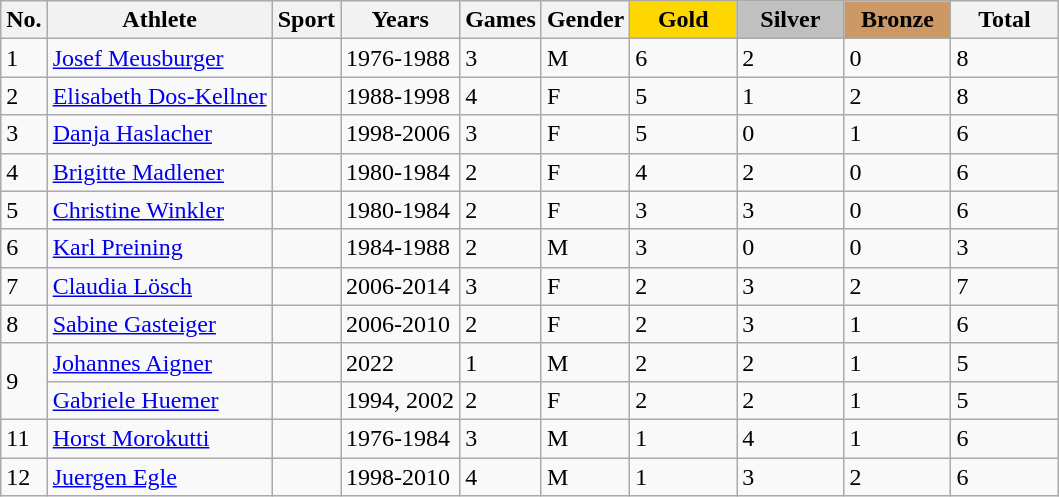<table class="wikitable sortable">
<tr>
<th>No.</th>
<th>Athlete</th>
<th>Sport</th>
<th>Years</th>
<th>Games</th>
<th>Gender</th>
<th style="background:gold; width:4.0em; font-weight:bold;">Gold</th>
<th style="background:silver; width:4.0em; font-weight:bold;">Silver</th>
<th style="background:#c96; width:4.0em; font-weight:bold;">Bronze</th>
<th style="width:4.0em;">Total</th>
</tr>
<tr>
<td>1</td>
<td><a href='#'>Josef Meusburger</a></td>
<td></td>
<td>1976-1988</td>
<td>3</td>
<td>M</td>
<td>6</td>
<td>2</td>
<td>0</td>
<td>8</td>
</tr>
<tr>
<td>2</td>
<td><a href='#'>Elisabeth Dos-Kellner</a></td>
<td></td>
<td>1988-1998</td>
<td>4</td>
<td>F</td>
<td>5</td>
<td>1</td>
<td>2</td>
<td>8</td>
</tr>
<tr>
<td>3</td>
<td><a href='#'>Danja Haslacher</a></td>
<td></td>
<td>1998-2006</td>
<td>3</td>
<td>F</td>
<td>5</td>
<td>0</td>
<td>1</td>
<td>6</td>
</tr>
<tr>
<td>4</td>
<td><a href='#'>Brigitte Madlener</a></td>
<td></td>
<td>1980-1984</td>
<td>2</td>
<td>F</td>
<td>4</td>
<td>2</td>
<td>0</td>
<td>6</td>
</tr>
<tr>
<td>5</td>
<td><a href='#'>Christine Winkler</a></td>
<td></td>
<td>1980-1984</td>
<td>2</td>
<td>F</td>
<td>3</td>
<td>3</td>
<td>0</td>
<td>6</td>
</tr>
<tr>
<td>6</td>
<td><a href='#'>Karl Preining</a></td>
<td></td>
<td>1984-1988</td>
<td>2</td>
<td>M</td>
<td>3</td>
<td>0</td>
<td>0</td>
<td>3</td>
</tr>
<tr>
<td>7</td>
<td><a href='#'>Claudia Lösch</a></td>
<td></td>
<td>2006-2014</td>
<td>3</td>
<td>F</td>
<td>2</td>
<td>3</td>
<td>2</td>
<td>7</td>
</tr>
<tr>
<td>8</td>
<td><a href='#'>Sabine Gasteiger</a></td>
<td></td>
<td>2006-2010</td>
<td>2</td>
<td>F</td>
<td>2</td>
<td>3</td>
<td>1</td>
<td>6</td>
</tr>
<tr>
<td rowspan=2>9</td>
<td><a href='#'>Johannes Aigner</a></td>
<td></td>
<td>2022</td>
<td>1</td>
<td>M</td>
<td>2</td>
<td>2</td>
<td>1</td>
<td>5</td>
</tr>
<tr>
<td><a href='#'>Gabriele Huemer</a></td>
<td></td>
<td>1994, 2002</td>
<td>2</td>
<td>F</td>
<td>2</td>
<td>2</td>
<td>1</td>
<td>5</td>
</tr>
<tr>
<td>11</td>
<td><a href='#'>Horst Morokutti</a></td>
<td><br></td>
<td>1976-1984</td>
<td>3</td>
<td>M</td>
<td>1</td>
<td>4</td>
<td>1</td>
<td>6</td>
</tr>
<tr>
<td>12</td>
<td><a href='#'>Juergen Egle</a></td>
<td></td>
<td>1998-2010</td>
<td>4</td>
<td>M</td>
<td>1</td>
<td>3</td>
<td>2</td>
<td>6</td>
</tr>
</table>
